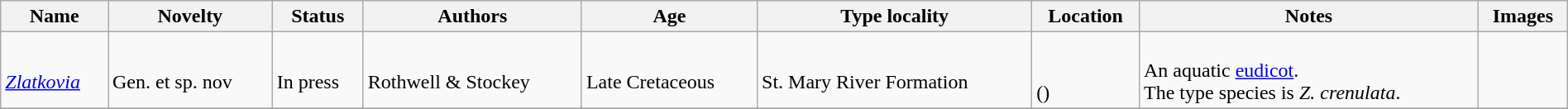<table class="wikitable sortable" align="center" width="100%">
<tr>
<th>Name</th>
<th>Novelty</th>
<th>Status</th>
<th>Authors</th>
<th>Age</th>
<th>Type locality</th>
<th>Location</th>
<th>Notes</th>
<th>Images</th>
</tr>
<tr>
<td><br><em><a href='#'>Zlatkovia</a></em></td>
<td><br>Gen. et sp. nov</td>
<td><br>In press</td>
<td><br>Rothwell & Stockey</td>
<td><br>Late Cretaceous</td>
<td><br>St. Mary River Formation</td>
<td><br><br>()</td>
<td><br>An aquatic <a href='#'>eudicot</a>.<br> The type species is <em>Z. crenulata</em>.</td>
<td></td>
</tr>
<tr>
</tr>
</table>
